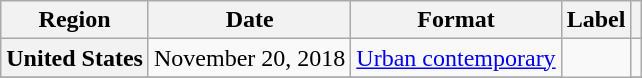<table class="wikitable plainrowheaders">
<tr>
<th scope="col">Region</th>
<th scope="col">Date</th>
<th scope="col">Format</th>
<th scope="col">Label</th>
<th scope="col"></th>
</tr>
<tr>
<th scope="row">United States</th>
<td>November 20, 2018</td>
<td><a href='#'>Urban contemporary</a></td>
<td rowspan="2"></td>
<td></td>
</tr>
<tr>
</tr>
</table>
